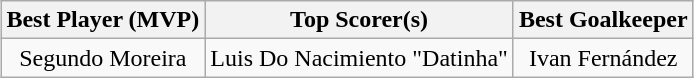<table class="wikitable" style="margin:auto;">
<tr>
<th>Best Player (MVP)</th>
<th>Top Scorer(s)</th>
<th>Best Goalkeeper</th>
</tr>
<tr>
<td style="text-align:center;"> Segundo Moreira</td>
<td style="text-align:center;"> Luis Do Nacimiento "Datinha"</td>
<td style="text-align:center;"> Ivan Fernández</td>
</tr>
</table>
